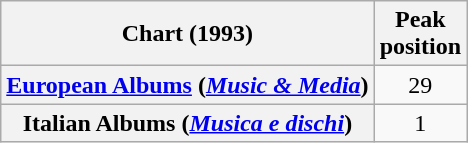<table class="wikitable sortable plainrowheaders" style="text-align:center">
<tr>
<th scope="col">Chart (1993)</th>
<th scope="col">Peak<br>position</th>
</tr>
<tr>
<th scope="row"><a href='#'>European Albums</a> (<em><a href='#'>Music & Media</a></em>)</th>
<td>29</td>
</tr>
<tr>
<th scope="row">Italian Albums (<em><a href='#'>Musica e dischi</a></em>)</th>
<td>1</td>
</tr>
</table>
